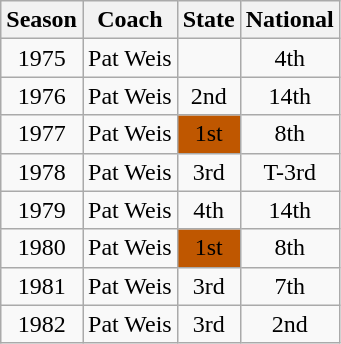<table class="wikitable" style=text-align:center>
<tr>
<th>Season</th>
<th>Coach</th>
<th>State</th>
<th>National</th>
</tr>
<tr>
<td>1975</td>
<td align=left>Pat Weis</td>
<td></td>
<td>4th</td>
</tr>
<tr>
<td>1976</td>
<td align=left>Pat Weis</td>
<td>2nd</td>
<td>14th</td>
</tr>
<tr>
<td>1977</td>
<td align=left>Pat Weis</td>
<td bgcolor="#BF5700">1st</td>
<td>8th</td>
</tr>
<tr>
<td>1978</td>
<td align=left>Pat Weis</td>
<td>3rd</td>
<td>T-3rd</td>
</tr>
<tr>
<td>1979</td>
<td align=left>Pat Weis</td>
<td>4th</td>
<td>14th</td>
</tr>
<tr>
<td>1980</td>
<td align=left>Pat Weis</td>
<td bgcolor="#BF5700">1st</td>
<td>8th</td>
</tr>
<tr>
<td>1981</td>
<td align=left>Pat Weis</td>
<td>3rd</td>
<td>7th</td>
</tr>
<tr>
<td>1982</td>
<td align=left>Pat Weis</td>
<td>3rd</td>
<td>2nd</td>
</tr>
</table>
